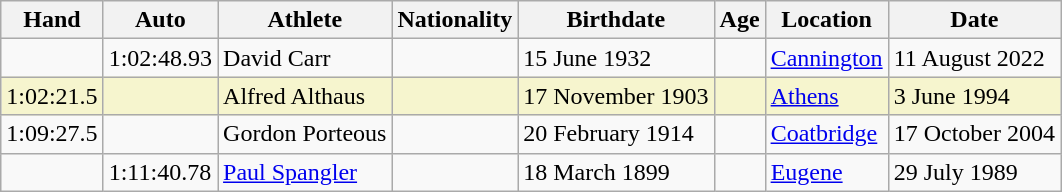<table class="wikitable">
<tr>
<th>Hand</th>
<th>Auto</th>
<th>Athlete</th>
<th>Nationality</th>
<th>Birthdate</th>
<th>Age</th>
<th>Location</th>
<th>Date</th>
</tr>
<tr>
<td></td>
<td>1:02:48.93</td>
<td>David Carr</td>
<td></td>
<td>15 June 1932</td>
<td></td>
<td><a href='#'>Cannington</a></td>
<td>11 August 2022</td>
</tr>
<tr bgcolor=#f6F5CE>
<td>1:02:21.5</td>
<td></td>
<td>Alfred Althaus</td>
<td></td>
<td>17 November 1903</td>
<td></td>
<td><a href='#'>Athens</a></td>
<td>3 June 1994</td>
</tr>
<tr>
<td>1:09:27.5</td>
<td></td>
<td>Gordon Porteous</td>
<td></td>
<td>20 February 1914</td>
<td></td>
<td><a href='#'>Coatbridge</a></td>
<td>17 October 2004</td>
</tr>
<tr>
<td></td>
<td>1:11:40.78</td>
<td><a href='#'>Paul Spangler</a></td>
<td></td>
<td>18 March 1899</td>
<td></td>
<td><a href='#'>Eugene</a></td>
<td>29 July 1989</td>
</tr>
</table>
